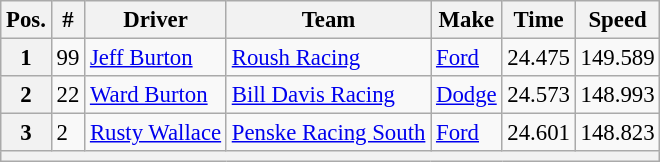<table class="wikitable" style="font-size:95%">
<tr>
<th>Pos.</th>
<th>#</th>
<th>Driver</th>
<th>Team</th>
<th>Make</th>
<th>Time</th>
<th>Speed</th>
</tr>
<tr>
<th>1</th>
<td>99</td>
<td><a href='#'>Jeff Burton</a></td>
<td><a href='#'>Roush Racing</a></td>
<td><a href='#'>Ford</a></td>
<td>24.475</td>
<td>149.589</td>
</tr>
<tr>
<th>2</th>
<td>22</td>
<td><a href='#'>Ward Burton</a></td>
<td><a href='#'>Bill Davis Racing</a></td>
<td><a href='#'>Dodge</a></td>
<td>24.573</td>
<td>148.993</td>
</tr>
<tr>
<th>3</th>
<td>2</td>
<td><a href='#'>Rusty Wallace</a></td>
<td><a href='#'>Penske Racing South</a></td>
<td><a href='#'>Ford</a></td>
<td>24.601</td>
<td>148.823</td>
</tr>
<tr>
<th colspan="7"></th>
</tr>
</table>
